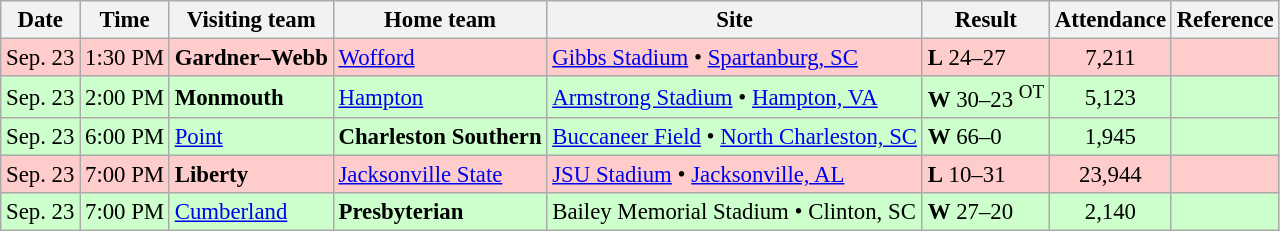<table class="wikitable" style="font-size:95%;">
<tr>
<th>Date</th>
<th>Time</th>
<th>Visiting team</th>
<th>Home team</th>
<th>Site</th>
<th>Result</th>
<th>Attendance</th>
<th class="unsortable">Reference</th>
</tr>
<tr bgcolor=ffcccc>
<td>Sep. 23</td>
<td>1:30 PM</td>
<td><strong>Gardner–Webb</strong></td>
<td><a href='#'>Wofford</a></td>
<td><a href='#'>Gibbs Stadium</a> • <a href='#'>Spartanburg, SC</a></td>
<td><strong>L</strong> 24–27</td>
<td style="text-align:center;">7,211</td>
<td style="text-align:center;"></td>
</tr>
<tr bgcolor=ccffcc>
<td>Sep. 23</td>
<td>2:00 PM</td>
<td><strong>Monmouth</strong></td>
<td><a href='#'>Hampton</a></td>
<td><a href='#'>Armstrong Stadium</a> • <a href='#'>Hampton, VA</a></td>
<td><strong>W</strong> 30–23 <sup>OT</sup></td>
<td style="text-align:center;">5,123</td>
<td style="text-align:center;"></td>
</tr>
<tr bgcolor=ccffcc>
<td>Sep. 23</td>
<td>6:00 PM</td>
<td><a href='#'>Point</a></td>
<td><strong>Charleston Southern</strong></td>
<td><a href='#'>Buccaneer Field</a> • <a href='#'>North Charleston, SC</a></td>
<td><strong>W</strong> 66–0</td>
<td style="text-align:center;">1,945</td>
<td style="text-align:center;"></td>
</tr>
<tr bgcolor=ffcccc>
<td>Sep. 23</td>
<td>7:00 PM</td>
<td><strong>Liberty</strong></td>
<td><a href='#'>Jacksonville State</a></td>
<td><a href='#'>JSU Stadium</a> • <a href='#'>Jacksonville, AL</a></td>
<td><strong>L</strong> 10–31</td>
<td style="text-align:center;">23,944</td>
<td style="text-align:center;"></td>
</tr>
<tr bgcolor=ccffcc>
<td>Sep. 23</td>
<td>7:00 PM</td>
<td><a href='#'>Cumberland</a></td>
<td><strong>Presbyterian</strong></td>
<td>Bailey Memorial Stadium • Clinton, SC</td>
<td><strong>W</strong> 27–20</td>
<td style="text-align:center;">2,140</td>
<td style="text-align:center;"></td>
</tr>
</table>
